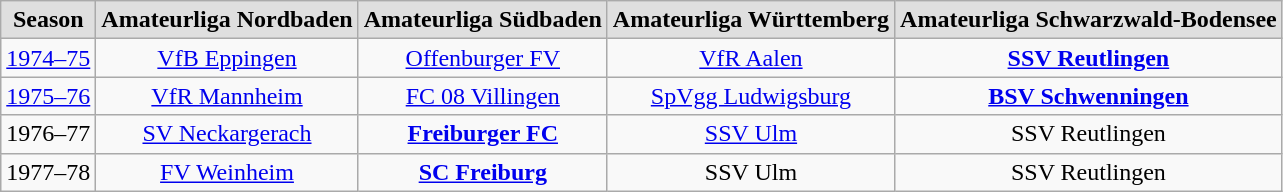<table class="wikitable">
<tr style="text-align:center; background:#dfdfdf;">
<td><strong>Season</strong></td>
<td><strong>Amateurliga Nordbaden</strong></td>
<td><strong>Amateurliga Südbaden</strong></td>
<td><strong>Amateurliga Württemberg</strong></td>
<td><strong>Amateurliga Schwarzwald-Bodensee</strong></td>
</tr>
<tr style="text-align:center;">
<td><a href='#'>1974–75</a></td>
<td><a href='#'>VfB Eppingen</a></td>
<td><a href='#'>Offenburger FV</a></td>
<td><a href='#'>VfR Aalen</a></td>
<td><strong><a href='#'>SSV Reutlingen</a></strong></td>
</tr>
<tr style="text-align:center;">
<td><a href='#'>1975–76</a></td>
<td><a href='#'>VfR Mannheim</a></td>
<td><a href='#'>FC 08 Villingen</a></td>
<td><a href='#'>SpVgg Ludwigsburg</a></td>
<td><strong><a href='#'>BSV Schwenningen</a></strong></td>
</tr>
<tr style="text-align:center;">
<td>1976–77</td>
<td><a href='#'>SV Neckargerach</a></td>
<td><strong><a href='#'>Freiburger FC</a></strong></td>
<td><a href='#'>SSV Ulm</a></td>
<td>SSV Reutlingen</td>
</tr>
<tr style="text-align:center;">
<td>1977–78</td>
<td><a href='#'>FV Weinheim</a></td>
<td><strong><a href='#'>SC Freiburg</a></strong></td>
<td>SSV Ulm</td>
<td>SSV Reutlingen</td>
</tr>
</table>
